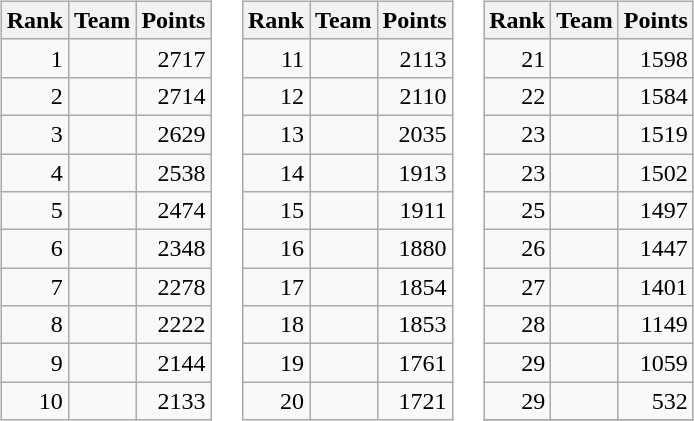<table>
<tr>
<td valign=top width=0%><br><table class="wikitable">
<tr>
<th>Rank</th>
<th>Team</th>
<th>Points</th>
</tr>
<tr>
<td align=right>1</td>
<td></td>
<td align=right>2717</td>
</tr>
<tr>
<td align=right>2</td>
<td></td>
<td align=right>2714</td>
</tr>
<tr>
<td align=right>3</td>
<td></td>
<td align=right>2629</td>
</tr>
<tr>
<td align=right>4</td>
<td></td>
<td align=right>2538</td>
</tr>
<tr>
<td align=right>5</td>
<td></td>
<td align=right>2474</td>
</tr>
<tr>
<td align=right>6</td>
<td></td>
<td align=right>2348</td>
</tr>
<tr>
<td align=right>7</td>
<td></td>
<td align=right>2278</td>
</tr>
<tr>
<td align=right>8</td>
<td></td>
<td align=right>2222</td>
</tr>
<tr>
<td align=right>9</td>
<td></td>
<td align=right>2144</td>
</tr>
<tr>
<td align=right>10</td>
<td></td>
<td align=right>2133</td>
</tr>
</table>
</td>
<td valign=top width=0%><br><table class="wikitable">
<tr>
<th>Rank</th>
<th>Team</th>
<th>Points</th>
</tr>
<tr>
<td align=right>11</td>
<td></td>
<td align=right>2113</td>
</tr>
<tr>
<td align=right>12</td>
<td></td>
<td align=right>2110</td>
</tr>
<tr>
<td align=right>13</td>
<td></td>
<td align=right>2035</td>
</tr>
<tr>
<td align=right>14</td>
<td></td>
<td align=right>1913</td>
</tr>
<tr>
<td align=right>15</td>
<td></td>
<td align=right>1911</td>
</tr>
<tr>
<td align=right>16</td>
<td></td>
<td align=right>1880</td>
</tr>
<tr>
<td align=right>17</td>
<td></td>
<td align=right>1854</td>
</tr>
<tr>
<td align=right>18</td>
<td></td>
<td align=right>1853</td>
</tr>
<tr>
<td align=right>19</td>
<td></td>
<td align=right>1761</td>
</tr>
<tr>
<td align=right>20</td>
<td></td>
<td align=right>1721</td>
</tr>
</table>
</td>
<td valign=top width=0%><br><table class="wikitable">
<tr>
<th>Rank</th>
<th>Team</th>
<th>Points</th>
</tr>
<tr>
<td align=right>21</td>
<td></td>
<td align=right>1598</td>
</tr>
<tr>
<td align=right>22</td>
<td></td>
<td align=right>1584</td>
</tr>
<tr>
<td align=right>23</td>
<td></td>
<td align=right>1519</td>
</tr>
<tr>
<td align=right>23</td>
<td></td>
<td align=right>1502</td>
</tr>
<tr>
<td align=right>25</td>
<td></td>
<td align=right>1497</td>
</tr>
<tr>
<td align=right>26</td>
<td></td>
<td align=right>1447</td>
</tr>
<tr>
<td align=right>27</td>
<td></td>
<td align=right>1401</td>
</tr>
<tr>
<td align=right>28</td>
<td></td>
<td align=right>1149</td>
</tr>
<tr>
<td align=right>29</td>
<td></td>
<td align=right>1059</td>
</tr>
<tr>
<td align=right>29</td>
<td></td>
<td align=right>532</td>
</tr>
<tr>
</tr>
</table>
</td>
</tr>
</table>
